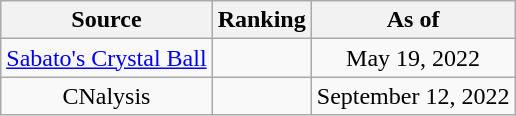<table class="wikitable" style="text-align:center">
<tr>
<th>Source</th>
<th>Ranking</th>
<th>As of</th>
</tr>
<tr>
<td align=left><a href='#'>Sabato's Crystal Ball</a></td>
<td></td>
<td>May 19, 2022</td>
</tr>
<tr>
<td>CNalysis</td>
<td></td>
<td>September 12, 2022</td>
</tr>
</table>
